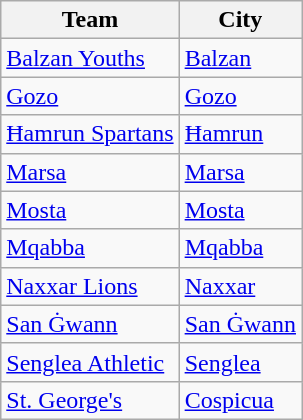<table class="wikitable sortable">
<tr>
<th>Team</th>
<th>City</th>
</tr>
<tr>
<td><a href='#'>Balzan Youths</a></td>
<td><a href='#'>Balzan</a></td>
</tr>
<tr>
<td><a href='#'>Gozo</a></td>
<td><a href='#'>Gozo</a></td>
</tr>
<tr>
<td><a href='#'>Ħamrun Spartans</a></td>
<td><a href='#'>Ħamrun</a></td>
</tr>
<tr>
<td><a href='#'>Marsa</a></td>
<td><a href='#'>Marsa</a></td>
</tr>
<tr>
<td><a href='#'>Mosta</a></td>
<td><a href='#'>Mosta</a></td>
</tr>
<tr>
<td><a href='#'>Mqabba</a></td>
<td><a href='#'>Mqabba</a></td>
</tr>
<tr>
<td><a href='#'>Naxxar Lions</a></td>
<td><a href='#'>Naxxar</a></td>
</tr>
<tr>
<td><a href='#'>San Ġwann</a></td>
<td><a href='#'>San Ġwann</a></td>
</tr>
<tr>
<td><a href='#'>Senglea Athletic</a></td>
<td><a href='#'>Senglea</a></td>
</tr>
<tr>
<td><a href='#'>St. George's</a></td>
<td><a href='#'>Cospicua</a></td>
</tr>
</table>
